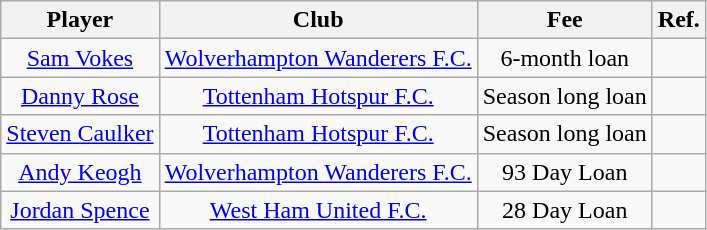<table class="wikitable" style="text-align: center">
<tr>
<th>Player</th>
<th>Club</th>
<th>Fee</th>
<th>Ref.</th>
</tr>
<tr>
<td><a href='#'>Sam Vokes</a></td>
<td><a href='#'>Wolverhampton Wanderers F.C.</a></td>
<td>6-month loan</td>
<td></td>
</tr>
<tr>
<td><a href='#'>Danny Rose</a></td>
<td><a href='#'>Tottenham Hotspur F.C.</a></td>
<td>Season long loan</td>
<td></td>
</tr>
<tr>
<td><a href='#'>Steven Caulker</a></td>
<td><a href='#'>Tottenham Hotspur F.C.</a></td>
<td>Season long loan</td>
<td></td>
</tr>
<tr>
<td><a href='#'>Andy Keogh</a></td>
<td><a href='#'>Wolverhampton Wanderers F.C.</a></td>
<td>93 Day Loan</td>
<td></td>
</tr>
<tr>
<td><a href='#'>Jordan Spence</a></td>
<td><a href='#'>West Ham United F.C.</a></td>
<td>28 Day Loan</td>
<td></td>
</tr>
</table>
